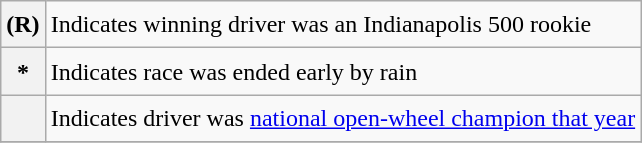<table class="wikitable plainrowheaders" style="font-size:1.00em; line-height:1.5em;">
<tr>
<th scope="row" style="text-align:center">(R)</th>
<td>Indicates winning driver was an Indianapolis 500 rookie</td>
</tr>
<tr>
<th scope="row" style="text-align:center">*</th>
<td>Indicates race was ended early by rain</td>
</tr>
<tr>
<th scope="row" style="text-align:center"></th>
<td>Indicates driver was <a href='#'>national open-wheel champion that year</a></td>
</tr>
<tr>
</tr>
</table>
